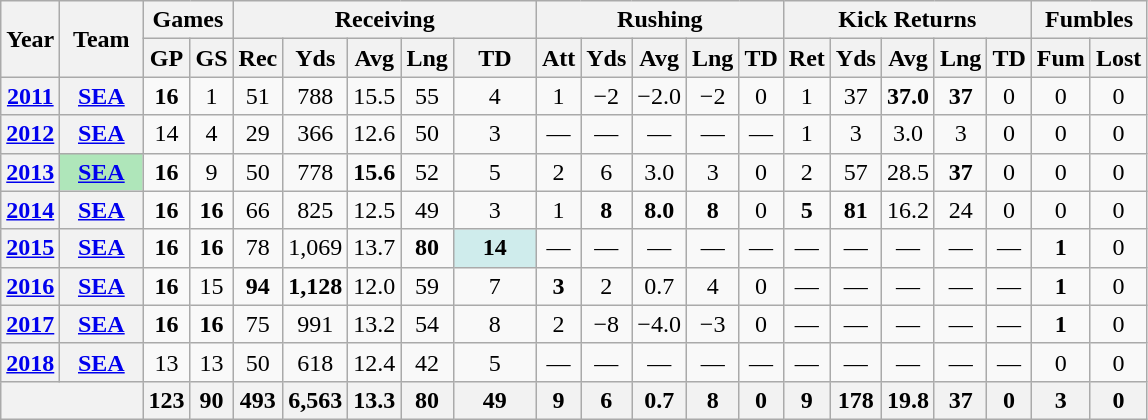<table class="wikitable" style="text-align: center;">
<tr>
<th rowspan="2">Year</th>
<th rowspan="2">Team</th>
<th colspan="2">Games</th>
<th colspan="5">Receiving</th>
<th colspan="5">Rushing</th>
<th colspan="5">Kick Returns</th>
<th colspan="2">Fumbles</th>
</tr>
<tr>
<th>GP</th>
<th>GS</th>
<th>Rec</th>
<th>Yds</th>
<th>Avg</th>
<th>Lng</th>
<th>TD</th>
<th>Att</th>
<th>Yds</th>
<th>Avg</th>
<th>Lng</th>
<th>TD</th>
<th>Ret</th>
<th>Yds</th>
<th>Avg</th>
<th>Lng</th>
<th>TD</th>
<th>Fum</th>
<th>Lost</th>
</tr>
<tr>
<th><a href='#'>2011</a></th>
<th><a href='#'>SEA</a></th>
<td><strong>16</strong></td>
<td>1</td>
<td>51</td>
<td>788</td>
<td>15.5</td>
<td>55</td>
<td>4</td>
<td>1</td>
<td>−2</td>
<td>−2.0</td>
<td>−2</td>
<td>0</td>
<td>1</td>
<td>37</td>
<td><strong>37.0</strong></td>
<td><strong>37</strong></td>
<td>0</td>
<td>0</td>
<td>0</td>
</tr>
<tr>
<th><a href='#'>2012</a></th>
<th><a href='#'>SEA</a></th>
<td>14</td>
<td>4</td>
<td>29</td>
<td>366</td>
<td>12.6</td>
<td>50</td>
<td>3</td>
<td>—</td>
<td>—</td>
<td>—</td>
<td>—</td>
<td>—</td>
<td>1</td>
<td>3</td>
<td>3.0</td>
<td>3</td>
<td>0</td>
<td>0</td>
<td>0</td>
</tr>
<tr>
<th><a href='#'>2013</a></th>
<th style="background:#afe6ba; width:3em;"><a href='#'>SEA</a></th>
<td><strong>16</strong></td>
<td>9</td>
<td>50</td>
<td>778</td>
<td><strong>15.6</strong></td>
<td>52</td>
<td>5</td>
<td>2</td>
<td>6</td>
<td>3.0</td>
<td>3</td>
<td>0</td>
<td>2</td>
<td>57</td>
<td>28.5</td>
<td><strong>37</strong></td>
<td>0</td>
<td>0</td>
<td>0</td>
</tr>
<tr>
<th><a href='#'>2014</a></th>
<th><a href='#'>SEA</a></th>
<td><strong>16</strong></td>
<td><strong>16</strong></td>
<td>66</td>
<td>825</td>
<td>12.5</td>
<td>49</td>
<td>3</td>
<td>1</td>
<td><strong>8</strong></td>
<td><strong>8.0</strong></td>
<td><strong>8</strong></td>
<td>0</td>
<td><strong>5</strong></td>
<td><strong>81</strong></td>
<td>16.2</td>
<td>24</td>
<td>0</td>
<td>0</td>
<td>0</td>
</tr>
<tr>
<th><a href='#'>2015</a></th>
<th><a href='#'>SEA</a></th>
<td><strong>16</strong></td>
<td><strong>16</strong></td>
<td>78</td>
<td>1,069</td>
<td>13.7</td>
<td><strong>80</strong></td>
<td style="background:#cfecec; width:3em;"><strong>14</strong></td>
<td>—</td>
<td>—</td>
<td>—</td>
<td>—</td>
<td>—</td>
<td>—</td>
<td>—</td>
<td>—</td>
<td>—</td>
<td>—</td>
<td><strong>1</strong></td>
<td>0</td>
</tr>
<tr>
<th><a href='#'>2016</a></th>
<th><a href='#'>SEA</a></th>
<td><strong>16</strong></td>
<td>15</td>
<td><strong>94</strong></td>
<td><strong>1,128</strong></td>
<td>12.0</td>
<td>59</td>
<td>7</td>
<td><strong>3</strong></td>
<td>2</td>
<td>0.7</td>
<td>4</td>
<td>0</td>
<td>—</td>
<td>—</td>
<td>—</td>
<td>—</td>
<td>—</td>
<td><strong>1</strong></td>
<td>0</td>
</tr>
<tr>
<th><a href='#'>2017</a></th>
<th><a href='#'>SEA</a></th>
<td><strong>16</strong></td>
<td><strong>16</strong></td>
<td>75</td>
<td>991</td>
<td>13.2</td>
<td>54</td>
<td>8</td>
<td>2</td>
<td>−8</td>
<td>−4.0</td>
<td>−3</td>
<td>0</td>
<td>—</td>
<td>—</td>
<td>—</td>
<td>—</td>
<td>—</td>
<td><strong>1</strong></td>
<td>0</td>
</tr>
<tr>
<th><a href='#'>2018</a></th>
<th><a href='#'>SEA</a></th>
<td>13</td>
<td>13</td>
<td>50</td>
<td>618</td>
<td>12.4</td>
<td>42</td>
<td>5</td>
<td>—</td>
<td>—</td>
<td>—</td>
<td>—</td>
<td>—</td>
<td>—</td>
<td>—</td>
<td>—</td>
<td>—</td>
<td>—</td>
<td>0</td>
<td>0</td>
</tr>
<tr>
<th colspan="2"></th>
<th>123</th>
<th>90</th>
<th>493</th>
<th>6,563</th>
<th>13.3</th>
<th>80</th>
<th>49</th>
<th>9</th>
<th>6</th>
<th>0.7</th>
<th>8</th>
<th>0</th>
<th>9</th>
<th>178</th>
<th>19.8</th>
<th>37</th>
<th>0</th>
<th>3</th>
<th>0</th>
</tr>
</table>
